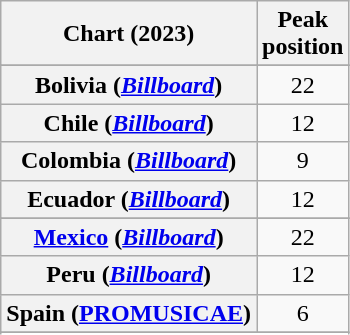<table class="wikitable sortable plainrowheaders" style="text-align:center">
<tr>
<th scope="col">Chart (2023)</th>
<th scope="col">Peak<br>position</th>
</tr>
<tr>
</tr>
<tr>
<th scope="row">Bolivia (<em><a href='#'>Billboard</a></em>)</th>
<td>22</td>
</tr>
<tr>
<th scope="row">Chile (<em><a href='#'>Billboard</a></em>)</th>
<td>12</td>
</tr>
<tr>
<th scope="row">Colombia (<em><a href='#'>Billboard</a></em>)</th>
<td>9</td>
</tr>
<tr>
<th scope="row">Ecuador (<em><a href='#'>Billboard</a></em>)</th>
<td>12</td>
</tr>
<tr>
</tr>
<tr>
<th scope="row"><a href='#'>Mexico</a> (<em><a href='#'>Billboard</a></em>)</th>
<td>22</td>
</tr>
<tr>
<th scope="row">Peru (<em><a href='#'>Billboard</a></em>)</th>
<td>12</td>
</tr>
<tr>
<th scope="row">Spain (<a href='#'>PROMUSICAE</a>)</th>
<td>6</td>
</tr>
<tr>
</tr>
<tr>
</tr>
</table>
